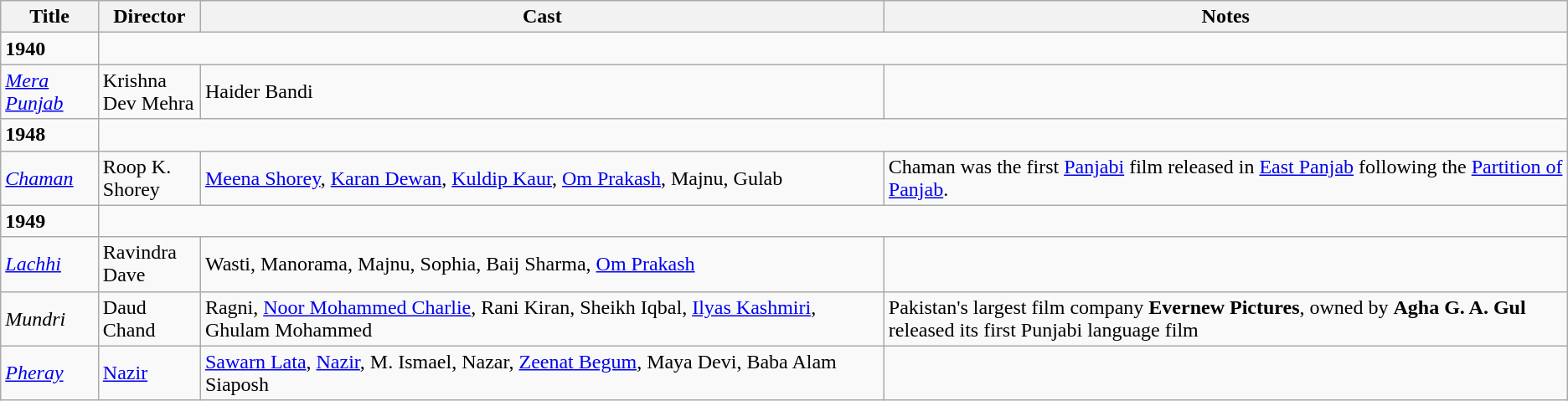<table class="wikitable">
<tr>
<th width=5%>Title</th>
<th width=5%>Director</th>
<th width=35%>Cast</th>
<th width=35%>Notes</th>
</tr>
<tr>
<td><strong>1940</strong></td>
</tr>
<tr>
<td><em><a href='#'>Mera Punjab</a></em></td>
<td>Krishna Dev Mehra</td>
<td>Haider Bandi</td>
<td></td>
</tr>
<tr>
<td><strong>1948</strong></td>
</tr>
<tr>
<td><em><a href='#'>Chaman</a></em></td>
<td>Roop K. Shorey</td>
<td><a href='#'>Meena Shorey</a>, <a href='#'>Karan Dewan</a>, <a href='#'>Kuldip Kaur</a>, <a href='#'>Om Prakash</a>, Majnu, Gulab </td>
<td>Chaman was the first <a href='#'>Panjabi</a> film released in <a href='#'>East Panjab</a> following the <a href='#'>Partition of Panjab</a>.</td>
</tr>
<tr>
<td><strong>1949</strong></td>
</tr>
<tr>
<td><em><a href='#'>Lachhi</a></em></td>
<td>Ravindra Dave</td>
<td>Wasti, Manorama, Majnu, Sophia, Baij Sharma, <a href='#'>Om Prakash</a></td>
<td></td>
</tr>
<tr>
<td><em>Mundri</em></td>
<td>Daud Chand</td>
<td>Ragni, <a href='#'>Noor Mohammed Charlie</a>, Rani Kiran, Sheikh Iqbal, <a href='#'>Ilyas Kashmiri</a>, Ghulam Mohammed</td>
<td>Pakistan's largest film company <strong>Evernew Pictures</strong>, owned by <strong>Agha G. A. Gul</strong> released its first Punjabi language film</td>
</tr>
<tr>
<td><em><a href='#'>Pheray</a></em></td>
<td><a href='#'>Nazir</a></td>
<td><a href='#'>Sawarn Lata</a>, <a href='#'>Nazir</a>, M. Ismael, Nazar, <a href='#'>Zeenat Begum</a>, Maya Devi, Baba Alam Siaposh</td>
<td></td>
</tr>
</table>
